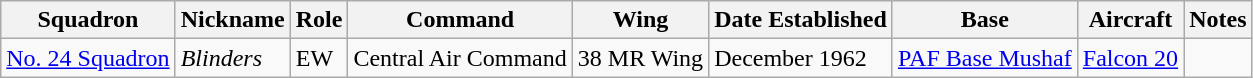<table class="wikitable">
<tr>
<th>Squadron</th>
<th>Nickname</th>
<th>Role</th>
<th>Command</th>
<th>Wing</th>
<th>Date Established</th>
<th>Base</th>
<th>Aircraft</th>
<th>Notes</th>
</tr>
<tr>
<td><a href='#'>No. 24 Squadron</a></td>
<td><em>Blinders</em></td>
<td>EW</td>
<td>Central Air Command</td>
<td>38  MR Wing</td>
<td>December 1962</td>
<td><a href='#'>PAF Base Mushaf</a></td>
<td><a href='#'>Falcon 20</a></td>
<td></td>
</tr>
</table>
